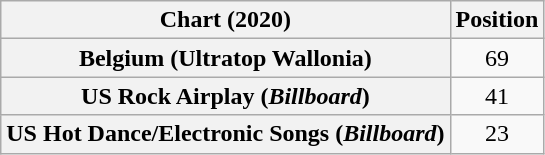<table class="wikitable sortable plainrowheaders" style="text-align:center">
<tr>
<th>Chart (2020)</th>
<th>Position</th>
</tr>
<tr>
<th scope="row">Belgium (Ultratop Wallonia)</th>
<td>69</td>
</tr>
<tr>
<th scope="row">US Rock Airplay (<em>Billboard</em>)</th>
<td>41</td>
</tr>
<tr>
<th scope="row">US Hot Dance/Electronic Songs (<em>Billboard</em>)</th>
<td>23</td>
</tr>
</table>
